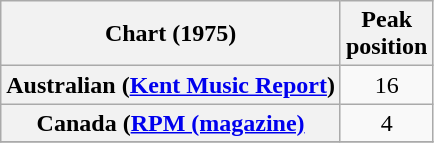<table class="wikitable sortable plainrowheaders" style="text-align:center">
<tr>
<th scope="col">Chart (1975)</th>
<th scope="col">Peak<br>position</th>
</tr>
<tr>
<th scope="row">Australian (<a href='#'>Kent Music Report</a>)</th>
<td>16</td>
</tr>
<tr>
<th scope="row">Canada (<a href='#'>RPM (magazine)</a></th>
<td>4</td>
</tr>
<tr>
</tr>
</table>
